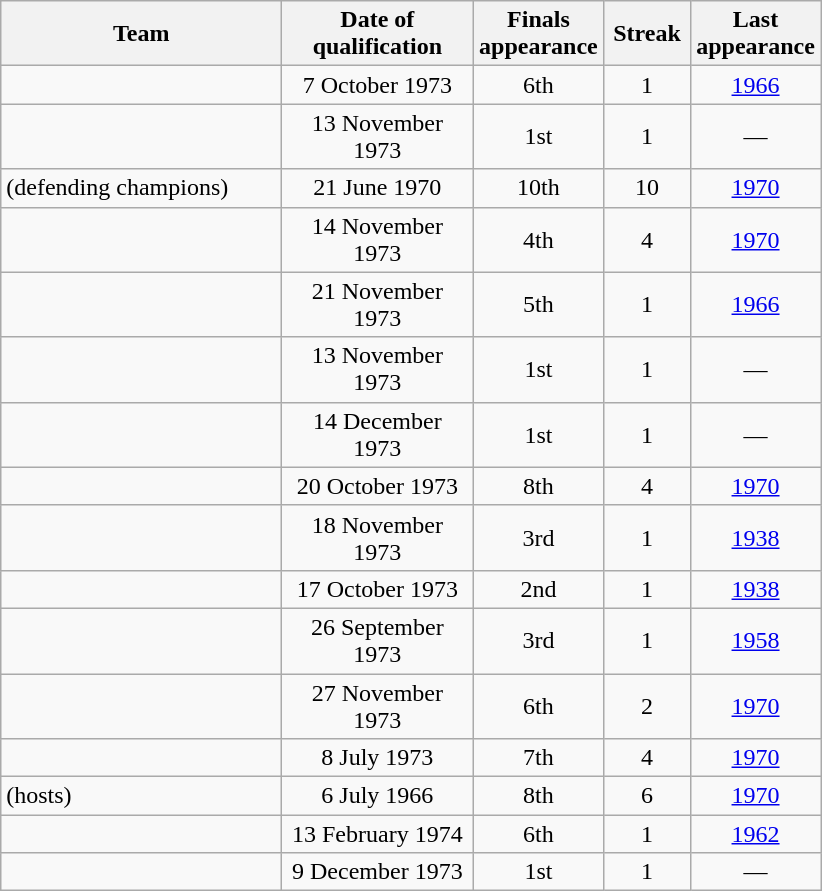<table class="wikitable sortable" style="text-align: center;">
<tr>
<th width=180>Team</th>
<th width=120>Date of qualification</th>
<th width=80>Finals appearance</th>
<th width=50>Streak</th>
<th width=80>Last appearance</th>
</tr>
<tr>
<td style="text-align:left;"></td>
<td>7 October 1973</td>
<td>6th</td>
<td>1</td>
<td><a href='#'>1966</a></td>
</tr>
<tr>
<td style="text-align:left;"></td>
<td>13 November 1973</td>
<td>1st</td>
<td>1</td>
<td>—</td>
</tr>
<tr>
<td style="text-align:left;"> (defending champions)</td>
<td>21 June 1970</td>
<td>10th</td>
<td>10</td>
<td><a href='#'>1970</a></td>
</tr>
<tr>
<td style="text-align:left;"></td>
<td>14 November 1973</td>
<td>4th</td>
<td>4</td>
<td><a href='#'>1970</a></td>
</tr>
<tr>
<td style="text-align:left;"></td>
<td>21 November 1973</td>
<td>5th</td>
<td>1</td>
<td><a href='#'>1966</a></td>
</tr>
<tr>
<td style="text-align:left;"></td>
<td>13 November 1973</td>
<td>1st</td>
<td>1</td>
<td>—</td>
</tr>
<tr>
<td style="text-align:left;"></td>
<td>14 December 1973</td>
<td>1st</td>
<td>1</td>
<td>—</td>
</tr>
<tr>
<td style="text-align:left;"></td>
<td>20 October 1973</td>
<td>8th</td>
<td>4</td>
<td><a href='#'>1970</a></td>
</tr>
<tr>
<td style="text-align:left;"></td>
<td>18 November 1973</td>
<td>3rd</td>
<td>1</td>
<td><a href='#'>1938</a></td>
</tr>
<tr>
<td style="text-align:left;"></td>
<td>17 October 1973</td>
<td>2nd</td>
<td>1</td>
<td><a href='#'>1938</a></td>
</tr>
<tr>
<td style="text-align:left;"></td>
<td>26 September 1973</td>
<td>3rd</td>
<td>1</td>
<td><a href='#'>1958</a></td>
</tr>
<tr>
<td style="text-align:left;"></td>
<td>27 November 1973</td>
<td>6th</td>
<td>2</td>
<td><a href='#'>1970</a></td>
</tr>
<tr>
<td style="text-align:left;"></td>
<td>8 July 1973</td>
<td>7th</td>
<td>4</td>
<td><a href='#'>1970</a></td>
</tr>
<tr>
<td style="text-align:left;"> (hosts)</td>
<td>6 July 1966</td>
<td>8th</td>
<td>6</td>
<td><a href='#'>1970</a></td>
</tr>
<tr>
<td style="text-align:left;"></td>
<td>13 February 1974</td>
<td>6th</td>
<td>1</td>
<td><a href='#'>1962</a></td>
</tr>
<tr>
<td style="text-align:left;"></td>
<td>9 December 1973</td>
<td>1st</td>
<td>1</td>
<td>—</td>
</tr>
</table>
